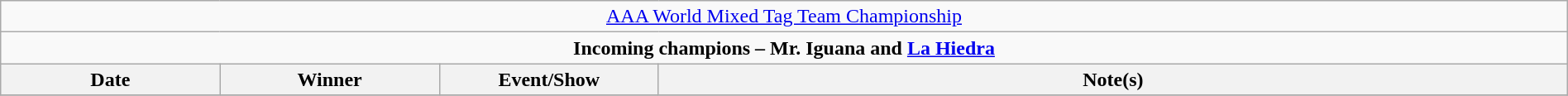<table class="wikitable" style="text-align:center; width:100%;">
<tr>
<td colspan="4" style="text-align: center;"><a href='#'>AAA World Mixed Tag Team Championship</a></td>
</tr>
<tr>
<td colspan="4" style="text-align: center;"><strong>Incoming champions – Mr. Iguana and <a href='#'>La Hiedra</a></strong></td>
</tr>
<tr>
<th width=14%>Date</th>
<th width=14%>Winner</th>
<th width=14%>Event/Show</th>
<th width=58%>Note(s)</th>
</tr>
<tr>
</tr>
</table>
